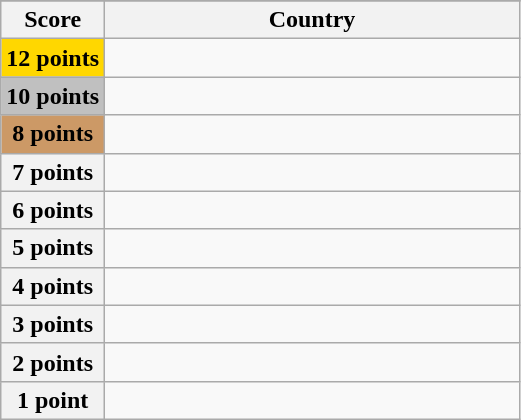<table class="wikitable">
<tr>
</tr>
<tr>
<th scope="col" width="20%">Score</th>
<th scope="col">Country</th>
</tr>
<tr>
<th scope="row" style="background:gold">12 points</th>
<td></td>
</tr>
<tr>
<th scope="row" style="background:silver">10 points</th>
<td></td>
</tr>
<tr>
<th scope="row" style="background:#CC9966">8 points</th>
<td></td>
</tr>
<tr>
<th scope="row">7 points</th>
<td></td>
</tr>
<tr>
<th scope="row">6 points</th>
<td></td>
</tr>
<tr>
<th scope="row">5 points</th>
<td></td>
</tr>
<tr>
<th scope="row">4 points</th>
<td></td>
</tr>
<tr>
<th scope="row">3 points</th>
<td></td>
</tr>
<tr>
<th scope="row">2 points</th>
<td></td>
</tr>
<tr>
<th scope="row">1 point</th>
<td></td>
</tr>
</table>
